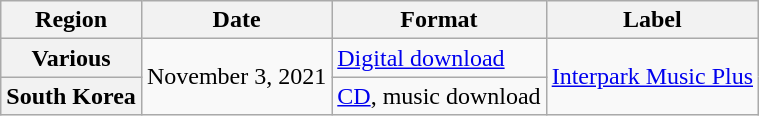<table class="wikitable plainrowheaders">
<tr>
<th scope="col">Region</th>
<th>Date</th>
<th>Format</th>
<th>Label</th>
</tr>
<tr>
<th scope="row">Various</th>
<td rowspan="2">November 3, 2021</td>
<td><a href='#'>Digital download</a></td>
<td rowspan="2"><a href='#'>Interpark Music Plus</a></td>
</tr>
<tr>
<th scope="row">South Korea</th>
<td><a href='#'>CD</a>, music download</td>
</tr>
</table>
